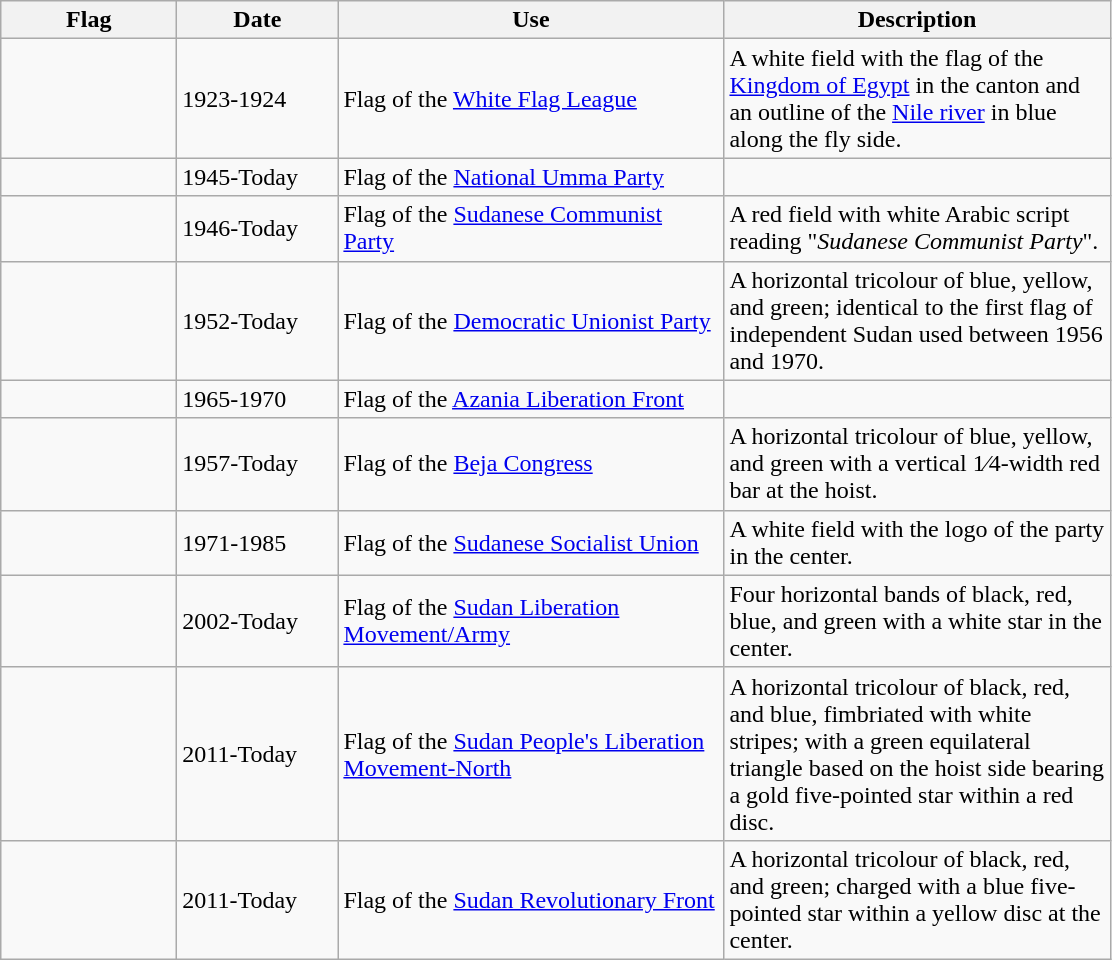<table class="wikitable">
<tr>
<th style="width:110px;">Flag</th>
<th style="width:100px;">Date</th>
<th style="width:250px;">Use</th>
<th style="width:250px;">Description</th>
</tr>
<tr>
<td></td>
<td>1923-1924</td>
<td>Flag of the <a href='#'>White Flag League</a></td>
<td>A white field with the flag of the <a href='#'>Kingdom of Egypt</a> in the canton and an outline of the <a href='#'>Nile river</a> in blue along the fly side.</td>
</tr>
<tr>
<td></td>
<td>1945-Today</td>
<td>Flag of the <a href='#'>National Umma Party</a></td>
<td></td>
</tr>
<tr>
<td></td>
<td>1946-Today</td>
<td>Flag of the <a href='#'>Sudanese Communist Party</a></td>
<td>A red field with white Arabic script reading "<em>Sudanese Communist Party</em>".</td>
</tr>
<tr>
<td></td>
<td>1952-Today</td>
<td>Flag of the <a href='#'>Democratic Unionist Party</a></td>
<td>A horizontal tricolour of blue, yellow, and green; identical to the first flag of independent Sudan used between 1956 and 1970.</td>
</tr>
<tr>
<td></td>
<td>1965-1970</td>
<td>Flag of the <a href='#'>Azania Liberation Front</a></td>
<td></td>
</tr>
<tr>
<td></td>
<td>1957-Today</td>
<td>Flag of the <a href='#'>Beja Congress</a></td>
<td>A horizontal tricolour of blue, yellow, and green with a vertical 1⁄4-width red bar at the hoist.</td>
</tr>
<tr>
<td></td>
<td>1971-1985</td>
<td>Flag of the <a href='#'>Sudanese Socialist Union</a></td>
<td>A white field with the logo of the party in the center.</td>
</tr>
<tr>
<td></td>
<td>2002-Today</td>
<td>Flag of the <a href='#'>Sudan Liberation Movement/Army</a></td>
<td>Four horizontal bands of black, red, blue, and green with a white star in the center.</td>
</tr>
<tr>
<td></td>
<td>2011-Today</td>
<td>Flag of the <a href='#'>Sudan People's Liberation Movement-North</a></td>
<td>A horizontal tricolour of black, red, and blue, fimbriated with white stripes; with a green equilateral triangle based on the hoist side bearing a gold five-pointed star within a red disc.</td>
</tr>
<tr>
<td></td>
<td>2011-Today</td>
<td>Flag of the <a href='#'>Sudan Revolutionary Front</a></td>
<td>A horizontal tricolour of black, red, and green; charged with a blue five-pointed star within a yellow disc at the center.</td>
</tr>
</table>
